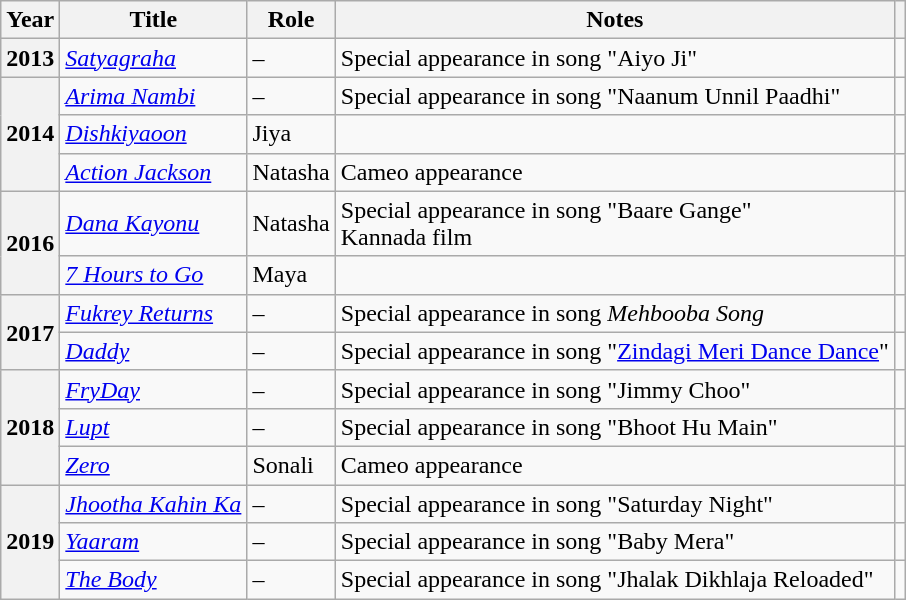<table class="wikitable plainrowheaders sortable">
<tr>
<th scope="col">Year</th>
<th scope="col">Title</th>
<th scope="col">Role</th>
<th scope="col" class="unsortable">Notes</th>
<th scope="col" class="unsortable"></th>
</tr>
<tr>
<th scope="row">2013</th>
<td><em><a href='#'>Satyagraha</a></em></td>
<td>–</td>
<td>Special appearance in song "Aiyo Ji"</td>
<td></td>
</tr>
<tr>
<th scope="row"  rowspan="3">2014</th>
<td><em><a href='#'>Arima Nambi</a></em></td>
<td>–</td>
<td>Special appearance in song "Naanum Unnil Paadhi"</td>
<td></td>
</tr>
<tr>
<td><em><a href='#'>Dishkiyaoon</a></em></td>
<td>Jiya</td>
<td></td>
<td></td>
</tr>
<tr>
<td><em><a href='#'>Action Jackson</a></em></td>
<td>Natasha</td>
<td>Cameo appearance</td>
<td></td>
</tr>
<tr>
<th scope="row" rowspan="2">2016</th>
<td><em><a href='#'>Dana Kayonu</a></em></td>
<td>Natasha</td>
<td>Special appearance in song "Baare Gange"<br>Kannada film</td>
<td></td>
</tr>
<tr>
<td><em><a href='#'>7 Hours to Go</a></em></td>
<td>Maya</td>
<td></td>
<td></td>
</tr>
<tr>
<th scope="row"  rowspan="2">2017</th>
<td><em><a href='#'>Fukrey Returns</a></em></td>
<td>–</td>
<td>Special appearance in song <em>Mehbooba Song</em></td>
<td></td>
</tr>
<tr>
<td><em><a href='#'>Daddy</a></em></td>
<td>–</td>
<td>Special appearance in song "<a href='#'>Zindagi Meri Dance Dance</a>"</td>
<td></td>
</tr>
<tr>
<th scope="row" rowspan="3">2018</th>
<td><em><a href='#'>FryDay</a></em></td>
<td>–</td>
<td>Special appearance in song "Jimmy Choo"</td>
<td></td>
</tr>
<tr>
<td><em><a href='#'>Lupt</a></em></td>
<td>–</td>
<td>Special appearance in song "Bhoot Hu Main"</td>
<td></td>
</tr>
<tr>
<td><em><a href='#'>Zero</a></em></td>
<td>Sonali</td>
<td>Cameo appearance</td>
<td></td>
</tr>
<tr>
<th scope="row" rowspan="3">2019</th>
<td><em><a href='#'>Jhootha Kahin Ka</a></em></td>
<td>–</td>
<td>Special appearance in song "Saturday Night"</td>
<td></td>
</tr>
<tr>
<td><em><a href='#'>Yaaram</a></em></td>
<td>–</td>
<td>Special appearance in song "Baby Mera"</td>
<td></td>
</tr>
<tr>
<td><em><a href='#'>The Body</a></em></td>
<td>–</td>
<td>Special appearance in song "Jhalak Dikhlaja Reloaded"</td>
<td></td>
</tr>
</table>
